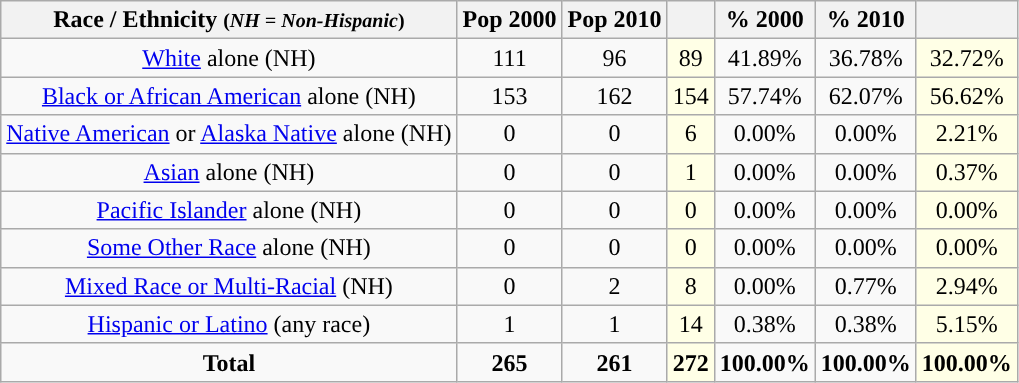<table class="wikitable" style="text-align:center;">
<tr>
<th>Race / Ethnicity <small>(<em>NH = Non-Hispanic</em>)</small></th>
<th>Pop 2000</th>
<th>Pop 2010</th>
<th></th>
<th>% 2000</th>
<th>% 2010</th>
<th></th>
</tr>
<tr>
<td><a href='#'>White</a> alone (NH)</td>
<td>111</td>
<td>96</td>
<td style='background: #ffffe6;'>89</td>
<td>41.89%</td>
<td>36.78%</td>
<td style='background: #ffffe6;'>32.72%</td>
</tr>
<tr>
<td><a href='#'>Black or African American</a> alone (NH)</td>
<td>153</td>
<td>162</td>
<td style='background: #ffffe6;'>154</td>
<td>57.74%</td>
<td>62.07%</td>
<td style='background: #ffffe6;'>56.62%</td>
</tr>
<tr>
<td><a href='#'>Native American</a> or <a href='#'>Alaska Native</a> alone (NH)</td>
<td>0</td>
<td>0</td>
<td style='background: #ffffe6;'>6</td>
<td>0.00%</td>
<td>0.00%</td>
<td style='background: #ffffe6;'>2.21%</td>
</tr>
<tr>
<td><a href='#'>Asian</a> alone (NH)</td>
<td>0</td>
<td>0</td>
<td style='background: #ffffe6;'>1</td>
<td>0.00%</td>
<td>0.00%</td>
<td style='background: #ffffe6;'>0.37%</td>
</tr>
<tr>
<td><a href='#'>Pacific Islander</a> alone (NH)</td>
<td>0</td>
<td>0</td>
<td style='background: #ffffe6;'>0</td>
<td>0.00%</td>
<td>0.00%</td>
<td style='background: #ffffe6;'>0.00%</td>
</tr>
<tr>
<td><a href='#'>Some Other Race</a> alone (NH)</td>
<td>0</td>
<td>0</td>
<td style='background: #ffffe6;'>0</td>
<td>0.00%</td>
<td>0.00%</td>
<td style='background: #ffffe6;'>0.00%</td>
</tr>
<tr>
<td><a href='#'>Mixed Race or Multi-Racial</a> (NH)</td>
<td>0</td>
<td>2</td>
<td style='background: #ffffe6;'>8</td>
<td>0.00%</td>
<td>0.77%</td>
<td style='background: #ffffe6;'>2.94%</td>
</tr>
<tr>
<td><a href='#'>Hispanic or Latino</a> (any race)</td>
<td>1</td>
<td>1</td>
<td style='background: #ffffe6;'>14</td>
<td>0.38%</td>
<td>0.38%</td>
<td style='background: #ffffe6;'>5.15%</td>
</tr>
<tr>
<td><strong>Total</strong></td>
<td><strong>265</strong></td>
<td><strong>261</strong></td>
<td style='background: #ffffe6;'><strong>272</strong></td>
<td><strong>100.00%</strong></td>
<td><strong>100.00%</strong></td>
<td style='background: #ffffe6;'><strong>100.00%</strong></td>
</tr>
</table>
